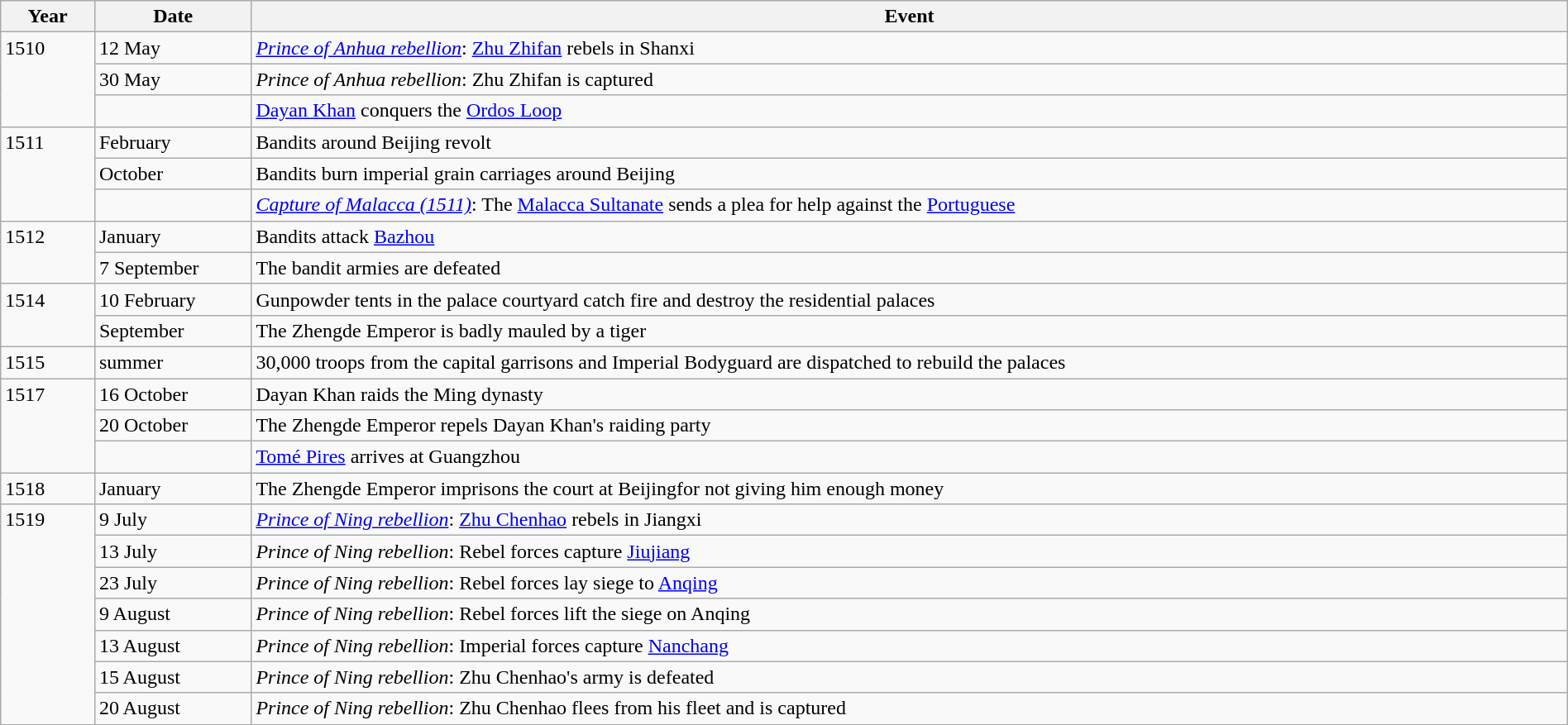<table class="wikitable" width="100%">
<tr>
<th style="width:6%">Year</th>
<th style="width:10%">Date</th>
<th>Event</th>
</tr>
<tr>
<td rowspan="3" valign="top">1510</td>
<td>12 May</td>
<td><em><a href='#'>Prince of Anhua rebellion</a></em>: <a href='#'>Zhu Zhifan</a> rebels in Shanxi</td>
</tr>
<tr>
<td>30 May</td>
<td><em>Prince of Anhua rebellion</em>: Zhu Zhifan is captured</td>
</tr>
<tr>
<td></td>
<td><a href='#'>Dayan Khan</a> conquers the <a href='#'>Ordos Loop</a></td>
</tr>
<tr>
<td rowspan="3" valign="top">1511</td>
<td>February</td>
<td>Bandits around Beijing revolt</td>
</tr>
<tr>
<td>October</td>
<td>Bandits burn imperial grain carriages around Beijing</td>
</tr>
<tr>
<td></td>
<td><em><a href='#'>Capture of Malacca (1511)</a></em>:  The <a href='#'>Malacca Sultanate</a> sends a plea for help against the <a href='#'>Portuguese</a></td>
</tr>
<tr>
<td rowspan="2" valign="top">1512</td>
<td>January</td>
<td>Bandits attack <a href='#'>Bazhou</a></td>
</tr>
<tr>
<td>7 September</td>
<td>The bandit armies are defeated</td>
</tr>
<tr>
<td rowspan="2" valign="top">1514</td>
<td>10 February</td>
<td>Gunpowder tents in the palace courtyard catch fire and destroy the residential palaces</td>
</tr>
<tr>
<td>September</td>
<td>The Zhengde Emperor is badly mauled by a tiger</td>
</tr>
<tr>
<td>1515</td>
<td>summer</td>
<td>30,000 troops from the capital garrisons and Imperial Bodyguard are dispatched to rebuild the palaces</td>
</tr>
<tr>
<td rowspan="3" valign="top">1517</td>
<td>16 October</td>
<td>Dayan Khan raids the Ming dynasty</td>
</tr>
<tr>
<td>20 October</td>
<td>The Zhengde Emperor repels Dayan Khan's raiding party</td>
</tr>
<tr>
<td></td>
<td><a href='#'>Tomé Pires</a> arrives at Guangzhou</td>
</tr>
<tr>
<td>1518</td>
<td>January</td>
<td>The Zhengde Emperor imprisons the court at Beijingfor not giving him enough money</td>
</tr>
<tr>
<td rowspan="7" valign="top">1519</td>
<td>9 July</td>
<td><em><a href='#'>Prince of Ning rebellion</a></em>: <a href='#'>Zhu Chenhao</a> rebels in Jiangxi</td>
</tr>
<tr>
<td>13 July</td>
<td><em>Prince of Ning rebellion</em>: Rebel forces capture <a href='#'>Jiujiang</a></td>
</tr>
<tr>
<td>23 July</td>
<td><em>Prince of Ning rebellion</em>: Rebel forces lay siege to <a href='#'>Anqing</a></td>
</tr>
<tr>
<td>9 August</td>
<td><em>Prince of Ning rebellion</em>: Rebel forces lift the siege on Anqing</td>
</tr>
<tr>
<td>13 August</td>
<td><em>Prince of Ning rebellion</em>: Imperial forces capture <a href='#'>Nanchang</a></td>
</tr>
<tr>
<td>15 August</td>
<td><em>Prince of Ning rebellion</em>: Zhu Chenhao's army is defeated</td>
</tr>
<tr>
<td>20 August</td>
<td><em>Prince of Ning rebellion</em>: Zhu Chenhao flees from his fleet and is captured</td>
</tr>
</table>
